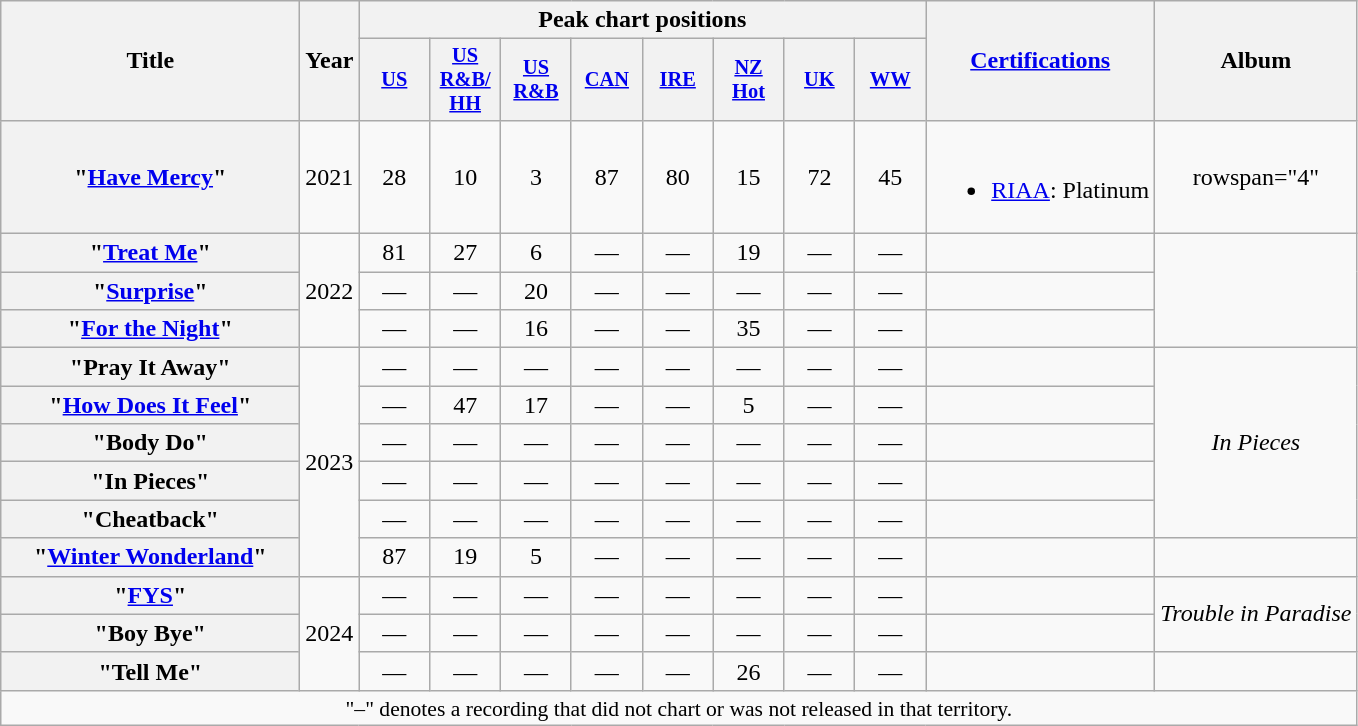<table class="wikitable plainrowheaders" style="text-align:center;">
<tr>
<th scope="col" rowspan="2" style="width:12em;">Title</th>
<th scope="col" rowspan="2" style="width:1em;">Year</th>
<th scope="col" colspan="8">Peak chart positions</th>
<th scope="col" rowspan="2"><a href='#'>Certifications</a></th>
<th scope="col" rowspan="2">Album</th>
</tr>
<tr>
<th scope="col" style="width:3em;font-size:85%;"><a href='#'>US</a><br></th>
<th scope="col" style="width:3em;font-size:85%;"><a href='#'>US<br>R&B/<br>HH</a><br></th>
<th scope="col" style="width:3em;font-size:85%;"><a href='#'>US<br>R&B</a><br></th>
<th scope="col" style="width:3em;font-size:85%;"><a href='#'>CAN</a><br></th>
<th scope="col" style="width:3em;font-size:85%;"><a href='#'>IRE</a><br></th>
<th scope="col" style="width:3em;font-size:85%;"><a href='#'>NZ<br>Hot</a><br></th>
<th scope="col" style="width:3em;font-size:85%;"><a href='#'>UK</a><br></th>
<th scope="col" style="width:3em;font-size:85%;"><a href='#'>WW</a><br></th>
</tr>
<tr>
<th scope="row">"<a href='#'>Have Mercy</a>"</th>
<td>2021</td>
<td>28</td>
<td>10</td>
<td>3</td>
<td>87</td>
<td>80</td>
<td>15</td>
<td>72</td>
<td>45</td>
<td><br><ul><li><a href='#'>RIAA</a>: Platinum</li></ul></td>
<td>rowspan="4" </td>
</tr>
<tr>
<th scope="row">"<a href='#'>Treat Me</a>"</th>
<td rowspan="3">2022</td>
<td>81</td>
<td>27</td>
<td>6</td>
<td>—</td>
<td>—</td>
<td>19</td>
<td>—</td>
<td>—</td>
<td></td>
</tr>
<tr>
<th scope="row">"<a href='#'>Surprise</a>"</th>
<td>—</td>
<td>—</td>
<td>20</td>
<td>—</td>
<td>—</td>
<td>—</td>
<td>—</td>
<td>—</td>
<td></td>
</tr>
<tr>
<th scope="row">"<a href='#'>For the Night</a>"<br></th>
<td>—</td>
<td>—</td>
<td>16</td>
<td>—</td>
<td>—</td>
<td>35</td>
<td>—</td>
<td>—</td>
<td></td>
</tr>
<tr>
<th scope="row">"Pray It Away"</th>
<td rowspan="6">2023</td>
<td>—</td>
<td>—</td>
<td>—</td>
<td>—</td>
<td>—</td>
<td>—</td>
<td>—</td>
<td>—</td>
<td></td>
<td rowspan="5"><em>In Pieces</em></td>
</tr>
<tr>
<th scope="row">"<a href='#'>How Does It Feel</a>"<br></th>
<td>—</td>
<td>47</td>
<td>17</td>
<td>—</td>
<td>—</td>
<td>5</td>
<td>—</td>
<td>—</td>
<td></td>
</tr>
<tr>
<th scope="row">"Body Do"</th>
<td>—</td>
<td>—</td>
<td>—</td>
<td>—</td>
<td>—</td>
<td>—</td>
<td>—</td>
<td>—</td>
<td></td>
</tr>
<tr>
<th scope="row">"In Pieces"</th>
<td>—</td>
<td>—</td>
<td>—</td>
<td>—</td>
<td>—</td>
<td>—</td>
<td>—</td>
<td>—</td>
<td></td>
</tr>
<tr>
<th scope="row">"Cheatback"<br></th>
<td>—</td>
<td>—</td>
<td>—</td>
<td>—</td>
<td>—</td>
<td>—</td>
<td>—</td>
<td>—</td>
<td></td>
</tr>
<tr>
<th scope="row">"<a href='#'>Winter Wonderland</a>"</th>
<td>87</td>
<td>19</td>
<td>5</td>
<td>—</td>
<td>—</td>
<td>—</td>
<td>—</td>
<td>—</td>
<td></td>
<td></td>
</tr>
<tr>
<th scope="row">"<a href='#'>FYS</a>"</th>
<td rowspan="3">2024</td>
<td>—</td>
<td>—</td>
<td>—</td>
<td>—</td>
<td>—</td>
<td>—</td>
<td>—</td>
<td>—</td>
<td></td>
<td rowspan="2"><em>Trouble in Paradise</em></td>
</tr>
<tr>
<th scope="row">"Boy Bye"</th>
<td>—</td>
<td>—</td>
<td>—</td>
<td>—</td>
<td>—</td>
<td>—</td>
<td>—</td>
<td>—</td>
<td></td>
</tr>
<tr>
<th scope="row">"Tell Me"<br></th>
<td>—</td>
<td>—</td>
<td>—</td>
<td>—</td>
<td>—</td>
<td>26</td>
<td>—</td>
<td>—</td>
<td></td>
<td></td>
</tr>
<tr>
<td colspan="15" style="font-size:90%">"–" denotes a recording that did not chart or was not released in that territory.</td>
</tr>
</table>
